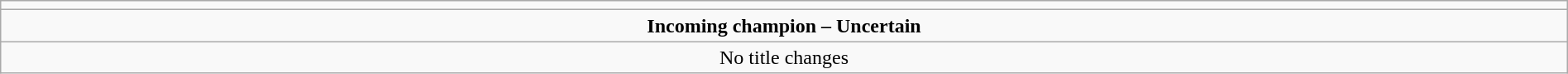<table class="wikitable" style="text-align:center; width:100%;">
<tr>
<td colspan=5></td>
</tr>
<tr>
<td colspan=5><strong>Incoming champion – Uncertain</strong></td>
</tr>
<tr>
<td colspan="5">No title changes</td>
</tr>
</table>
